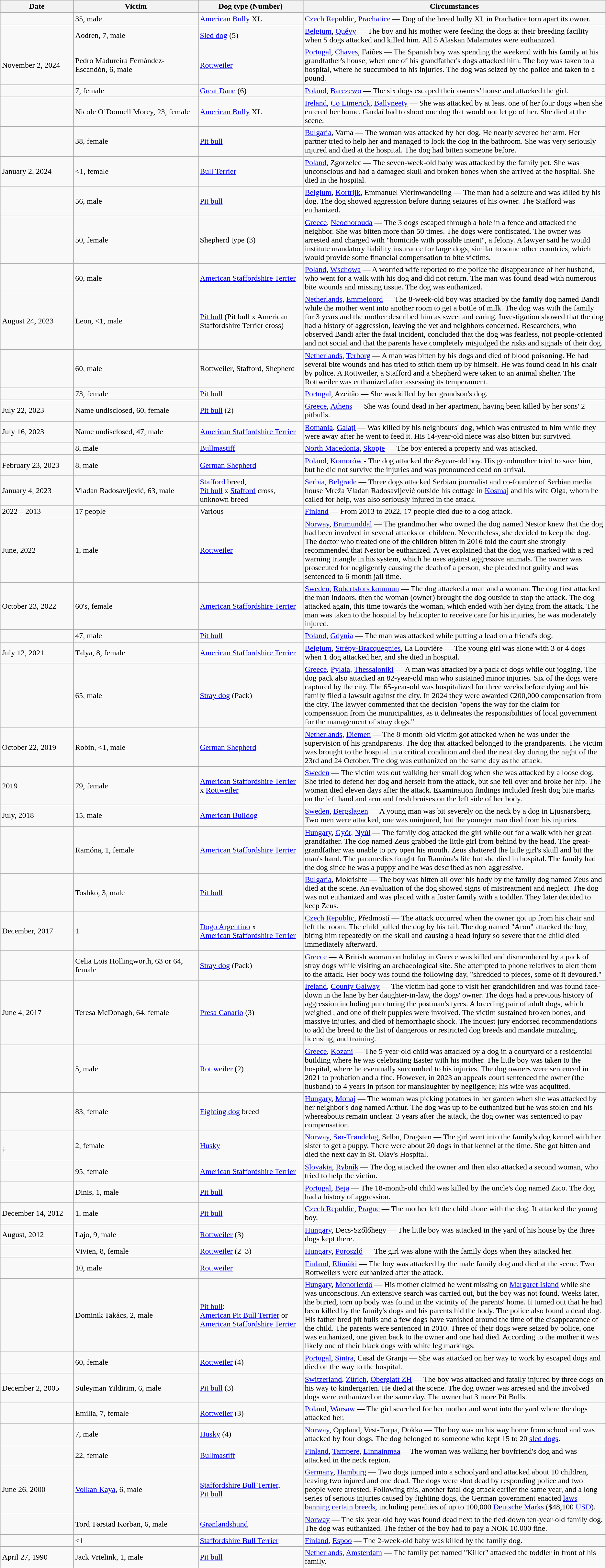<table class="wikitable sortable">
<tr>
<th width="85">Date</th>
<th style="width:150px;">Victim</th>
<th style="width:125px;">Dog type (Number)</th>
<th width="50%">Circumstances</th>
</tr>
<tr>
<td></td>
<td>35, male</td>
<td><a href='#'>American Bully</a> XL</td>
<td><a href='#'>Czech Republic</a>, <a href='#'>Prachatice</a> — Dog of the breed bully XL in Prachatice torn apart its owner.</td>
</tr>
<tr>
<td></td>
<td>Aodren, 7, male</td>
<td><a href='#'>Sled dog</a> (5)</td>
<td><a href='#'>Belgium</a>, <a href='#'>Quévy</a> — The boy and his mother were feeding the dogs at their breeding facility when 5 dogs attacked and killed him. All 5 Alaskan Malamutes were euthanized.</td>
</tr>
<tr>
<td>November 2, 2024</td>
<td>Pedro Madureira Fernández-Escandón, 6, male</td>
<td><a href='#'>Rottweiler</a></td>
<td><a href='#'>Portugal</a>, <a href='#'>Chaves</a>, Faiões — The Spanish boy was spending the weekend with his family at his grandfather's house, when one of his grandfather's dogs attacked him. The boy was taken to a hospital, where he succumbed to his injuries. The dog was seized by the police and taken to a pound.</td>
</tr>
<tr>
<td></td>
<td>7, female</td>
<td><a href='#'>Great Dane</a> (6)</td>
<td><a href='#'>Poland</a>, <a href='#'>Barczewo</a> — The six dogs escaped their owners' house and attacked the girl.</td>
</tr>
<tr>
<td></td>
<td>Nicole O’Donnell Morey, 23, female</td>
<td><a href='#'>American Bully</a> XL</td>
<td><a href='#'>Ireland</a>, <a href='#'>Co Limerick</a>, <a href='#'>Ballyneety</a> — She was attacked by at least one of her four dogs when she entered her home. Gardaí had to shoot one dog that would not let go of her. She died at the scene.</td>
</tr>
<tr>
<td></td>
<td>38, female</td>
<td><a href='#'>Pit bull</a></td>
<td><a href='#'>Bulgaria</a>, Varna — The woman was attacked by her dog. He nearly severed her arm. Her partner tried to help her and managed to lock the dog in the bathroom. She was very seriously injured and died at the hospital. The dog had bitten someone before.</td>
</tr>
<tr>
<td>January 2, 2024</td>
<td><1, female</td>
<td><a href='#'>Bull Terrier</a></td>
<td><a href='#'>Poland</a>, Zgorzelec — The seven-week-old baby was attacked by the family pet. She was unconscious and had a damaged skull and broken bones when she arrived at the hospital. She died in the hospital.</td>
</tr>
<tr>
<td></td>
<td>56, male</td>
<td><a href='#'>Pit bull</a></td>
<td><a href='#'>Belgium</a>, <a href='#'>Kortrijk</a>, Emmanuel Viérinwandeling — The man had a seizure and was killed by his dog. The dog showed aggression before during seizures of his owner. The Stafford was euthanized.</td>
</tr>
<tr>
<td></td>
<td>50, female</td>
<td>Shepherd type (3)</td>
<td><a href='#'>Greece</a>, <a href='#'>Neochorouda</a> — The 3 dogs escaped through a hole in a fence and attacked the neighbor. She was bitten more than 50 times. The dogs were confiscated. The owner was arrested and charged with "homicide with possible intent", a felony. A lawyer said he would institute mandatory liability insurance for large dogs, similar to some other countries, which would provide some financial compensation to bite victims.</td>
</tr>
<tr>
<td></td>
<td>60, male</td>
<td><a href='#'>American Staffordshire Terrier</a></td>
<td><a href='#'>Poland</a>, <a href='#'>Wschowa</a> — A worried wife reported to the police the disappearance of her husband, who went for a walk with his dog and did not return. The man was found dead with numerous bite wounds and missing tissue. The dog was euthanized.</td>
</tr>
<tr>
<td>August 24, 2023</td>
<td>Leon, <1, male</td>
<td><a href='#'>Pit bull</a> (Pit bull x American Staffordshire Terrier cross)</td>
<td><a href='#'>Netherlands</a>, <a href='#'>Emmeloord</a> — The 8-week-old boy was attacked by the family dog named Bandi while the mother went into another room to get a bottle of milk. The dog was with the family for 3 years and the mother described him as sweet and caring. Investigation showed that the dog had a history of aggression, leaving the vet and neighbors concerned. Researchers, who observed Bandi after the fatal incident, concluded that the dog was fearless, not people-oriented and not social and that the parents have completely misjudged the risks and signals of their dog.</td>
</tr>
<tr>
<td></td>
<td>60, male</td>
<td>Rottweiler, Stafford, Shepherd</td>
<td><a href='#'>Netherlands</a>, <a href='#'>Terborg</a> — A man was bitten by his dogs and died of blood poisoning. He had several bite wounds and has tried to stitch them up by himself. He was found dead in his chair by police. A Rottweiler, a Stafford and a Shepherd were taken to an animal shelter. The Rottweiler was euthanized after assessing its temperament.</td>
</tr>
<tr>
<td></td>
<td>73, female</td>
<td><a href='#'>Pit bull</a></td>
<td><a href='#'>Portugal</a>, Azeitão — She was killed by her grandson's dog.</td>
</tr>
<tr>
<td>July 22, 2023</td>
<td>Name undisclosed, 60, female</td>
<td><a href='#'>Pit bull</a> (2)</td>
<td><a href='#'>Greece</a>, <a href='#'>Athens</a> — She was found dead in her apartment, having been killed by her sons' 2 pitbulls.</td>
</tr>
<tr>
<td>July 16, 2023</td>
<td>Name undisclosed, 47, male</td>
<td><a href='#'>American Staffordshire Terrier</a></td>
<td><a href='#'>Romania</a>, <a href='#'>Galați</a> — Was killed by his neighbours' dog, which was entrusted to him while they were away after he went to feed it. His 14-year-old niece was also bitten but survived.</td>
</tr>
<tr>
<td></td>
<td>8, male</td>
<td><a href='#'>Bullmastiff</a></td>
<td><a href='#'>North Macedonia</a>, <a href='#'>Skopje</a> — The boy entered a property and was attacked.</td>
</tr>
<tr>
<td>February 23, 2023</td>
<td>8, male</td>
<td><a href='#'>German Shepherd</a></td>
<td><a href='#'>Poland</a>, <a href='#'>Komorów</a> - The dog attacked the 8-year-old boy. His grandmother tried to save him, but he did not survive the injuries and was pronounced dead on arrival.</td>
</tr>
<tr>
<td>January 4, 2023</td>
<td>Vladan Radosavljević, 63, male</td>
<td><a href='#'>Stafford</a> breed,<br><a href='#'>Pit bull</a> x <a href='#'>Stafford</a> cross,
unknown breed</td>
<td><a href='#'>Serbia</a>, <a href='#'>Belgrade</a> — Three dogs attacked Serbian journalist and co-founder of Serbian media house Mreža Vladan Radosavljević outside his cottage in <a href='#'>Kosmaj</a> and his wife Olga, whom he called for help, was also seriously injured in the attack.</td>
</tr>
<tr>
<td>2022 – 2013</td>
<td>17 people</td>
<td>Various</td>
<td><a href='#'>Finland</a> — From 2013 to 2022, 17 people died due to a dog attack.</td>
</tr>
<tr>
<td>June, 2022</td>
<td>1, male</td>
<td><a href='#'>Rottweiler</a></td>
<td><a href='#'>Norway</a>, <a href='#'>Brumunddal</a> — The grandmother who owned the dog named Nestor knew that the dog had been involved in several attacks on children. Nevertheless, she decided to keep the dog. The doctor who treated one of the children bitten in 2016 told the court she strongly recommended that Nestor be euthanized. A vet explained that the dog was marked with a red warning triangle in his system, which he uses against aggressive animals. The owner was prosecuted for negligently causing the death of a person, she pleaded not guilty and was sentenced to 6-month jail time.</td>
</tr>
<tr>
<td>October 23, 2022</td>
<td>60's, female</td>
<td><a href='#'>American Staffordshire Terrier</a></td>
<td><a href='#'>Sweden</a>, <a href='#'>Robertsfors kommun</a> — The dog attacked a man and a woman. The dog first attacked the man indoors, then the woman (owner) brought the dog outside to stop the attack. The dog attacked again, this time towards the woman, which ended with her dying from the attack. The man was taken to the hospital by helicopter to receive care for his injuries, he was moderately injured.</td>
</tr>
<tr>
<td></td>
<td>47, male</td>
<td><a href='#'>Pit bull</a></td>
<td><a href='#'>Poland</a>, <a href='#'>Gdynia</a> — The man was attacked while putting a lead on a friend's dog.</td>
</tr>
<tr>
<td>July 12, 2021</td>
<td>Talya, 8, female</td>
<td><a href='#'>American Staffordshire Terrier</a></td>
<td><a href='#'>Belgium</a>, <a href='#'>Strépy-Bracquegnies</a>, La Louvière — The young girl was alone with 3 or 4 dogs when 1 dog attacked her, and she died in hospital.</td>
</tr>
<tr>
<td></td>
<td>65, male</td>
<td><a href='#'>Stray dog</a> (Pack)</td>
<td><a href='#'>Greece</a>, <a href='#'>Pylaia</a>, <a href='#'>Thessaloniki</a> — A man was attacked by a pack of dogs while out jogging. The dog pack also attacked an 82-year-old man who sustained minor injuries. Six of the dogs were captured by the city. The 65-year-old was hospitalized for three weeks before dying and his family filed a lawsuit against the city. In 2024 they were awarded €200,000 compensation from the city. The lawyer commented that the decision "opens the way for the claim for compensation from the municipalities, as it delineates the responsibilities of local government for the management of stray dogs."</td>
</tr>
<tr>
<td>October 22, 2019</td>
<td>Robin, <1, male</td>
<td><a href='#'>German Shepherd</a></td>
<td><a href='#'>Netherlands</a>, <a href='#'>Diemen</a> — The 8-month-old victim got attacked when he was under the supervision of his grandparents. The dog that attacked belonged to the grandparents. The victim was brought to the hospital in a critical condition and died the next day during the night of the 23rd and 24 October. The dog was euthanized on the same day as the attack.</td>
</tr>
<tr>
<td>2019</td>
<td>79, female</td>
<td><a href='#'>American Staffordshire Terrier</a> x <a href='#'>Rottweiler</a></td>
<td><a href='#'>Sweden</a> — The victim was out walking her small dog when she was attacked by a loose dog. She tried to defend her dog and herself from the attack, but she fell over and broke her hip. The woman died eleven days after the attack. Examination findings included fresh dog bite marks on the left hand and arm and fresh bruises on the left side of her body.</td>
</tr>
<tr>
<td>July, 2018</td>
<td>15, male</td>
<td><a href='#'>American Bulldog</a></td>
<td><a href='#'>Sweden</a>, <a href='#'>Bergslagen</a> — A young man was bit severely on the neck by a dog in Ljusnarsberg. Two men were attacked, one was uninjured, but the younger man died from his injuries.</td>
</tr>
<tr>
<td></td>
<td>Ramóna, 1, female</td>
<td><a href='#'>American Staffordshire Terrier</a></td>
<td><a href='#'>Hungary</a>, <a href='#'>Győr</a>, <a href='#'>Nyúl</a> — The family dog attacked the girl while out for a walk with her great-grandfather. The dog named Zeus grabbed the little girl from behind by the head. The great-grandfather was unable to pry open his mouth. Zeus shattered the little girl's skull and bit the man's hand. The paramedics fought for Ramóna's life but she died in hospital. The family had the dog since he was a puppy and he was described as non-aggressive.</td>
</tr>
<tr>
<td></td>
<td>Toshko, 3, male</td>
<td><a href='#'>Pit bull</a></td>
<td><a href='#'>Bulgaria</a>, Mokrishte — The boy was bitten all over his body by the family dog named Zeus and died at the scene. An evaluation of the dog showed signs of mistreatment and neglect. The dog was not euthanized and was placed with a foster family with a toddler. They later decided to keep Zeus.</td>
</tr>
<tr>
<td>December, 2017</td>
<td>1</td>
<td><a href='#'>Dogo Argentino</a> x<br><a href='#'>American Staffordshire Terrier</a></td>
<td><a href='#'>Czech Republic</a>, Předmostí — The attack occurred when the owner got up from his chair and left the room. The child pulled the dog by his tail. The dog named "Aron" attacked the boy, biting him repeatedly on the skull and causing a head injury so severe that the child died immediately afterward.</td>
</tr>
<tr>
<td></td>
<td>Celia Lois Hollingworth, 63 or 64, female</td>
<td><a href='#'>Stray dog</a> (Pack)</td>
<td><a href='#'>Greece</a> — A British woman on holiday in Greece was killed and dismembered by a pack of stray dogs while visiting an archaeological site. She attempted to phone relatives to alert them to the attack. Her body was found the following day, "shredded to pieces, some of it devoured."</td>
</tr>
<tr>
<td>June 4, 2017</td>
<td>Teresa McDonagh, 64, female</td>
<td><a href='#'>Presa Canario</a> (3)</td>
<td><a href='#'>Ireland</a>, <a href='#'>County Galway</a> — The victim had gone to visit her grandchildren and was found face-down in the lane by her daughter-in-law, the dogs' owner. The dogs had a previous history of aggression including puncturing the postman's tyres. A breeding pair of adult dogs, which weighed , and one of their puppies were involved. The victim sustained broken bones, and massive injuries, and died of hemorrhagic shock. The inquest jury endorsed recommendations to add the breed to the list of dangerous or restricted dog breeds and mandate muzzling, licensing, and training.</td>
</tr>
<tr>
<td></td>
<td>5, male</td>
<td><a href='#'>Rottweiler</a> (2)</td>
<td><a href='#'>Greece</a>, <a href='#'>Kozani</a> — The 5-year-old child was attacked by a dog in a courtyard of a residential building where he was celebrating Easter with his mother. The little boy was taken to the hospital, where he eventually succumbed to his injuries. The dog owners were sentenced in 2021 to probation and a fine. However, in 2023 an appeals court sentenced the owner (the husband) to 4 years in prison for manslaughter by negligence; his wife was acquitted.</td>
</tr>
<tr>
<td></td>
<td>83, female</td>
<td><a href='#'>Fighting dog</a> breed</td>
<td><a href='#'>Hungary</a>, <a href='#'>Monaj</a> — The woman was picking potatoes in her garden when she was attacked by her neighbor's dog named Arthur. The dog was up to be euthanized but he was stolen and his whereabouts remain unclear. 3 years after the attack, the dog owner was sentenced to pay compensation.</td>
</tr>
<tr>
<td><br> †</td>
<td>2, female</td>
<td><a href='#'>Husky</a></td>
<td><a href='#'>Norway</a>, <a href='#'>Sør-Trøndelag</a>, Selbu, Dragsten — The girl went into the family's dog kennel with her sister to get a puppy. There were about 20 dogs in that kennel at the time. She got bitten and died the next day in St. Olav's Hospital.</td>
</tr>
<tr>
<td></td>
<td>95, female</td>
<td><a href='#'>American Staffordshire Terrier</a></td>
<td><a href='#'>Slovakia</a>, <a href='#'>Rybník</a> — The dog attacked the owner and then also attacked a second woman, who tried to help the victim.</td>
</tr>
<tr>
<td></td>
<td>Dinis, 1, male</td>
<td><a href='#'>Pit bull</a></td>
<td><a href='#'>Portugal</a>, <a href='#'>Beja</a> — The 18-month-old child was killed by the uncle's dog named Zico. The dog had a history of aggression.</td>
</tr>
<tr>
<td>December 14, 2012</td>
<td>1, male</td>
<td><a href='#'>Pit bull</a></td>
<td><a href='#'>Czech Republic</a>, <a href='#'>Prague</a> — The mother left the child alone with the dog. It attacked the young boy.</td>
</tr>
<tr>
<td>August, 2012</td>
<td>Lajo, 9, male</td>
<td><a href='#'>Rottweiler</a> (3)</td>
<td><a href='#'>Hungary</a>, Decs-Szőlőhegy — The little boy was attacked in the yard of his house by the three dogs kept there.</td>
</tr>
<tr>
<td></td>
<td>Vivien, 8, female</td>
<td><a href='#'>Rottweiler</a> (2–3)</td>
<td><a href='#'>Hungary</a>, <a href='#'>Poroszló</a> — The girl was alone with the family dogs when they attacked her.</td>
</tr>
<tr>
<td></td>
<td>10, male</td>
<td><a href='#'>Rottweiler</a></td>
<td><a href='#'>Finland</a>, <a href='#'>Elimäki</a> — The boy was attacked by the male family dog and died at the scene. Two Rottweilers were euthanized after the attack.</td>
</tr>
<tr>
<td></td>
<td>Dominik Takács, 2, male</td>
<td><a href='#'>Pit bull</a>:<br><a href='#'>American Pit Bull Terrier</a> or <a href='#'>American Staffordshire Terrier</a></td>
<td><a href='#'>Hungary</a>, <a href='#'>Monorierdő</a> — His mother claimed he went missing on <a href='#'>Margaret Island</a> while she was unconscious. An extensive search was carried out, but the boy was not found. Weeks later, the buried, torn up body was found in the vicinity of the parents' home. It turned out that he had been killed by the family's dogs and his parents hid the body. The police also found a dead dog. His father bred pit bulls and a few dogs have vanished around the time of the disappearance of the child. The parents were sentenced in 2010. Three of their dogs were seized by police, one was euthanized, one given back to the owner and one had died. According to the mother it was likely one of their black dogs with white leg markings.</td>
</tr>
<tr>
<td></td>
<td>60, female</td>
<td><a href='#'>Rottweiler</a> (4)</td>
<td><a href='#'>Portugal</a>, <a href='#'>Sintra</a>, Casal de Granja — She was attacked on her way to work by escaped dogs and died on the way to the hospital.</td>
</tr>
<tr>
<td>December 2, 2005</td>
<td>Süleyman Yildirim, 6, male</td>
<td><a href='#'>Pit bull</a> (3)</td>
<td><a href='#'>Switzerland</a>, <a href='#'>Zürich</a>, <a href='#'>Oberglatt ZH</a> — The boy was attacked and fatally injured by three dogs on his way to kindergarten. He died at the scene. The dog owner was arrested and the involved dogs were euthanized on the same day. The owner hat 3 more Pit Bulls.</td>
</tr>
<tr>
<td></td>
<td>Emilia, 7, female</td>
<td><a href='#'>Rottweiler</a> (3)</td>
<td><a href='#'>Poland</a>, <a href='#'>Warsaw</a> — The girl searched for her mother and went into the yard where the dogs attacked her.</td>
</tr>
<tr>
<td></td>
<td>7, male</td>
<td><a href='#'>Husky</a> (4)</td>
<td><a href='#'>Norway</a>, Oppland, Vest-Torpa, Dokka — The boy was on his way home from school and was attacked by four dogs. The dog belonged to someone who kept 15 to 20 <a href='#'>sled dogs</a>.</td>
</tr>
<tr>
<td></td>
<td>22, female</td>
<td><a href='#'>Bullmastiff</a></td>
<td><a href='#'>Finland</a>, <a href='#'>Tampere</a>, <a href='#'>Linnainmaa</a>— The woman was walking her boyfriend's dog and was attacked in the neck region.</td>
</tr>
<tr>
<td>June 26, 2000</td>
<td><a href='#'>Volkan Kaya</a>, 6, male</td>
<td><a href='#'>Staffordshire Bull Terrier</a>,<br><a href='#'>Pit bull</a></td>
<td><a href='#'>Germany</a>, <a href='#'>Hamburg</a> — Two dogs jumped into a schoolyard and attacked about 10 children, leaving two injured and one dead. The dogs were shot dead by responding police and two people were arrested. Following this, another fatal dog attack earlier the same year, and a long series of serious injuries caused by fighting dogs, the German government enacted <a href='#'>laws banning certain breeds</a>, including penalties of up to 100,000 <a href='#'>Deutsche Marks</a> ($48,100 <a href='#'>USD</a>).</td>
</tr>
<tr>
<td></td>
<td>Tord Tørstad Korban, 6, male</td>
<td><a href='#'>Grønlandshund</a></td>
<td><a href='#'>Norway</a> — The six-year-old boy was found dead next to the tied-down ten-year-old family dog. The dog was euthanized. The father of the boy had to pay a NOK 10.000 fine.</td>
</tr>
<tr>
<td></td>
<td><1</td>
<td><a href='#'>Staffordshire Bull Terrier</a></td>
<td><a href='#'>Finland</a>, <a href='#'>Espoo</a> — The 2-week-old baby was killed by the family dog.</td>
</tr>
<tr>
<td>April 27, 1990</td>
<td>Jack Vrielink, 1, male</td>
<td><a href='#'>Pit bull</a></td>
<td><a href='#'>Netherlands</a>, <a href='#'>Amsterdam</a> — The family pet named "Killer" attacked the toddler in front of his family.</td>
</tr>
</table>
